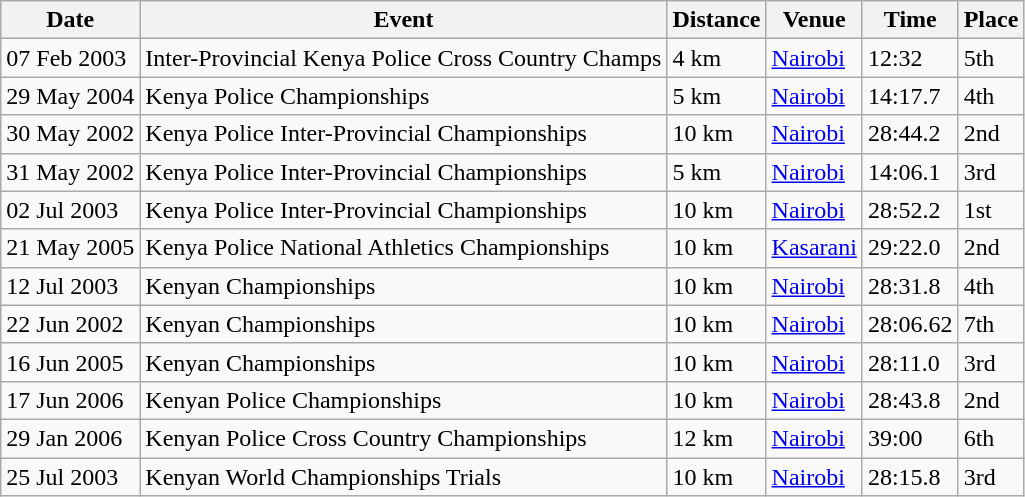<table class="wikitable">
<tr>
<th>Date</th>
<th>Event</th>
<th>Distance</th>
<th>Venue</th>
<th>Time</th>
<th>Place</th>
</tr>
<tr>
<td>07 Feb 2003</td>
<td>Inter-Provincial Kenya Police Cross Country Champs</td>
<td>4 km</td>
<td><a href='#'>Nairobi</a></td>
<td>12:32</td>
<td>5th</td>
</tr>
<tr>
<td>29 May 2004</td>
<td>Kenya Police Championships</td>
<td>5 km</td>
<td><a href='#'>Nairobi</a></td>
<td>14:17.7</td>
<td>4th</td>
</tr>
<tr>
<td>30 May 2002</td>
<td>Kenya Police Inter-Provincial Championships</td>
<td>10 km</td>
<td><a href='#'>Nairobi</a></td>
<td>28:44.2</td>
<td>2nd</td>
</tr>
<tr>
<td>31 May 2002</td>
<td>Kenya Police Inter-Provincial Championships</td>
<td>5 km</td>
<td><a href='#'>Nairobi</a></td>
<td>14:06.1</td>
<td>3rd</td>
</tr>
<tr>
<td>02 Jul 2003</td>
<td>Kenya Police Inter-Provincial Championships</td>
<td>10 km</td>
<td><a href='#'>Nairobi</a></td>
<td>28:52.2</td>
<td>1st</td>
</tr>
<tr>
<td>21 May 2005</td>
<td>Kenya Police National Athletics Championships</td>
<td>10 km</td>
<td><a href='#'>Kasarani</a></td>
<td>29:22.0</td>
<td>2nd</td>
</tr>
<tr>
<td>12 Jul 2003</td>
<td>Kenyan Championships</td>
<td>10 km</td>
<td><a href='#'>Nairobi</a></td>
<td>28:31.8</td>
<td>4th</td>
</tr>
<tr>
<td>22 Jun 2002</td>
<td>Kenyan Championships</td>
<td>10 km</td>
<td><a href='#'>Nairobi</a></td>
<td>28:06.62</td>
<td>7th</td>
</tr>
<tr>
<td>16 Jun 2005</td>
<td>Kenyan Championships</td>
<td>10 km</td>
<td><a href='#'>Nairobi</a></td>
<td>28:11.0</td>
<td>3rd</td>
</tr>
<tr>
<td>17 Jun 2006</td>
<td>Kenyan Police Championships</td>
<td>10 km</td>
<td><a href='#'>Nairobi</a></td>
<td>28:43.8</td>
<td>2nd</td>
</tr>
<tr>
<td>29 Jan 2006</td>
<td>Kenyan Police Cross Country Championships</td>
<td>12 km</td>
<td><a href='#'>Nairobi</a></td>
<td>39:00</td>
<td>6th</td>
</tr>
<tr>
<td>25 Jul 2003</td>
<td>Kenyan World Championships Trials</td>
<td>10 km</td>
<td><a href='#'>Nairobi</a></td>
<td>28:15.8</td>
<td>3rd</td>
</tr>
</table>
